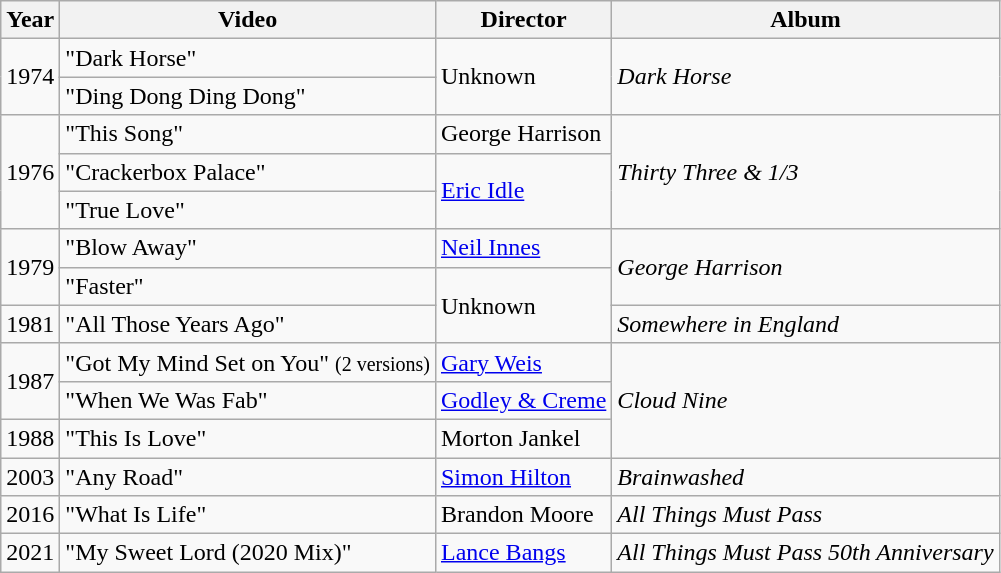<table class="wikitable">
<tr>
<th>Year</th>
<th>Video</th>
<th>Director</th>
<th>Album</th>
</tr>
<tr>
<td rowspan="2">1974</td>
<td>"Dark Horse"</td>
<td rowspan="2">Unknown</td>
<td rowspan="2"><em>Dark Horse</em></td>
</tr>
<tr>
<td>"Ding Dong Ding Dong"</td>
</tr>
<tr>
<td rowspan="3">1976</td>
<td>"This Song"</td>
<td>George Harrison</td>
<td rowspan="3"><em>Thirty Three & 1/3</em></td>
</tr>
<tr>
<td>"Crackerbox Palace"</td>
<td rowspan="2"><a href='#'>Eric Idle</a></td>
</tr>
<tr>
<td>"True Love"</td>
</tr>
<tr>
<td rowspan="2">1979</td>
<td>"Blow Away"</td>
<td><a href='#'>Neil Innes</a></td>
<td rowspan="2"><em>George Harrison</em></td>
</tr>
<tr>
<td>"Faster"</td>
<td rowspan="2">Unknown</td>
</tr>
<tr>
<td>1981</td>
<td>"All Those Years Ago"</td>
<td><em>Somewhere in England</em></td>
</tr>
<tr>
<td rowspan="2">1987</td>
<td>"Got My Mind Set on You" <small>(2 versions)</small></td>
<td><a href='#'>Gary Weis</a></td>
<td rowspan="3"><em>Cloud Nine</em></td>
</tr>
<tr>
<td>"When We Was Fab"</td>
<td><a href='#'>Godley & Creme</a></td>
</tr>
<tr>
<td>1988</td>
<td>"This Is Love"</td>
<td>Morton Jankel</td>
</tr>
<tr>
<td>2003</td>
<td>"Any Road"</td>
<td><a href='#'>Simon Hilton</a></td>
<td><em>Brainwashed</em></td>
</tr>
<tr>
<td>2016</td>
<td>"What Is Life"</td>
<td>Brandon Moore</td>
<td><em>All Things Must Pass</em></td>
</tr>
<tr>
<td>2021</td>
<td>"My Sweet Lord (2020 Mix)"</td>
<td><a href='#'>Lance Bangs</a></td>
<td><em>All Things Must Pass 50th Anniversary</em></td>
</tr>
</table>
